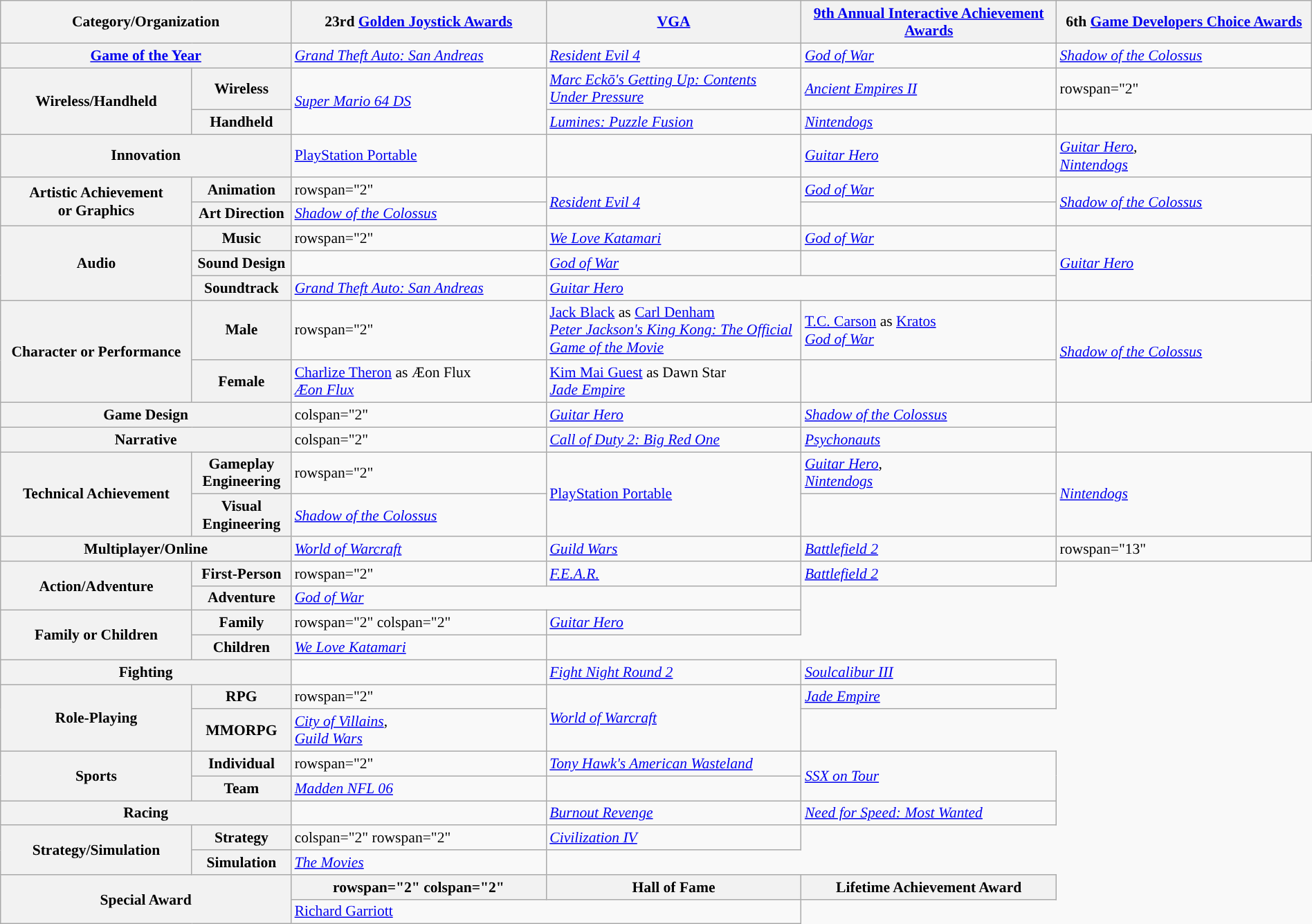<table class="wikitable" style="border:none; margin:0; width:100%; font-size: 90%;">
<tr>
<th style="width:17%;" colspan="2">Category/Organization</th>
<th style="width:16%;">23rd <a href='#'>Golden Joystick Awards</a><br></th>
<th style="width:16%;"><a href='#'>VGA</a><br></th>
<th style="width:16%;"><a href='#'>9th Annual Interactive Achievement Awards</a><br></th>
<th style="width:16%;">6th <a href='#'>Game Developers Choice Awards</a><br></th>
</tr>
<tr>
<th scope="row" colspan="2"><a href='#'>Game of the Year</a></th>
<td><em><a href='#'>Grand Theft Auto: San Andreas</a></em></td>
<td><em><a href='#'>Resident Evil 4</a></em></td>
<td><em><a href='#'>God of War</a></em></td>
<td><em><a href='#'>Shadow of the Colossus</a></em></td>
</tr>
<tr>
<th scope="row" rowspan="2" style="width:12%;">Wireless/Handheld</th>
<th>Wireless</th>
<td rowspan="2"><em><a href='#'>Super Mario 64 DS</a></em></td>
<td><em><a href='#'>Marc Eckō's Getting Up: Contents Under Pressure</a></em></td>
<td><em><a href='#'>Ancient Empires II</a></em></td>
<td>rowspan="2" </td>
</tr>
<tr>
<th scope="row">Handheld</th>
<td><em><a href='#'>Lumines: Puzzle Fusion</a></em></td>
<td><em><a href='#'>Nintendogs</a></em></td>
</tr>
<tr>
<th scope="row" style="width:12%;" colspan="2">Innovation</th>
<td><a href='#'>PlayStation Portable</a></td>
<td></td>
<td><em><a href='#'>Guitar Hero</a></em></td>
<td><em><a href='#'>Guitar Hero</a></em>,<br><em><a href='#'>Nintendogs</a></em></td>
</tr>
<tr>
<th scope="row" rowspan="2" style="width:9%;">Artistic Achievement<br>or Graphics</th>
<th>Animation</th>
<td>rowspan="2" </td>
<td rowspan="2"><em><a href='#'>Resident Evil 4</a></em></td>
<td><em><a href='#'>God of War</a></em></td>
<td rowspan="2"><em><a href='#'>Shadow of the Colossus</a></em></td>
</tr>
<tr>
<th scope="row">Art Direction</th>
<td><em><a href='#'>Shadow of the Colossus</a></em></td>
</tr>
<tr>
<th scope="row" rowspan="3" style="width:12%;">Audio</th>
<th>Music</th>
<td>rowspan="2" </td>
<td><em><a href='#'>We Love Katamari</a></em></td>
<td><em><a href='#'>God of War</a></em></td>
<td rowspan="3"><em><a href='#'>Guitar Hero</a></em></td>
</tr>
<tr>
<th scope="row">Sound Design</th>
<td></td>
<td><em><a href='#'>God of War</a></em></td>
</tr>
<tr>
<th scope="row">Soundtrack</th>
<td><em><a href='#'>Grand Theft Auto: San Andreas</a></em></td>
<td colspan="2"><em><a href='#'>Guitar Hero</a></em></td>
</tr>
<tr>
<th scope="row" rowspan="2">Character or Performance</th>
<th>Male</th>
<td>rowspan="2" </td>
<td><a href='#'>Jack Black</a> as <a href='#'>Carl Denham</a><br><em><a href='#'>Peter Jackson's King Kong: The Official Game of the Movie</a></em></td>
<td><a href='#'>T.C. Carson</a> as <a href='#'>Kratos</a><br><em><a href='#'>God of War</a></em></td>
<td rowspan="2"><em><a href='#'>Shadow of the Colossus</a></em></td>
</tr>
<tr>
<th scope="row">Female</th>
<td><a href='#'>Charlize Theron</a> as Æon Flux<br><em><a href='#'>Æon Flux</a></em></td>
<td><a href='#'>Kim Mai Guest</a> as Dawn Star<br><em><a href='#'>Jade Empire</a></em></td>
</tr>
<tr>
<th scope="row" colspan="2">Game Design</th>
<td>colspan="2" </td>
<td><em><a href='#'>Guitar Hero</a></em></td>
<td><em><a href='#'>Shadow of the Colossus</a></em></td>
</tr>
<tr>
<th scope="row" colspan="2">Narrative</th>
<td>colspan="2" </td>
<td><em><a href='#'>Call of Duty 2: Big Red One</a></em></td>
<td><em><a href='#'>Psychonauts</a></em></td>
</tr>
<tr>
<th scope="row" rowspan="2">Technical Achievement</th>
<th>Gameplay Engineering</th>
<td>rowspan="2" </td>
<td rowspan="2"><a href='#'>PlayStation Portable</a></td>
<td><em><a href='#'>Guitar Hero</a></em>,<br><em><a href='#'>Nintendogs</a></em></td>
<td rowspan="2"><em><a href='#'>Nintendogs</a></em></td>
</tr>
<tr>
<th scope="row">Visual Engineering</th>
<td><em><a href='#'>Shadow of the Colossus</a></em></td>
</tr>
<tr>
<th scope="row" colspan="2">Multiplayer/Online</th>
<td><em><a href='#'>World of Warcraft</a></em></td>
<td><em><a href='#'>Guild Wars</a></em></td>
<td><em><a href='#'>Battlefield 2</a></em></td>
<td>rowspan="13" </td>
</tr>
<tr>
<th scope="row" rowspan="2">Action/Adventure</th>
<th>First-Person</th>
<td>rowspan="2" </td>
<td><em><a href='#'>F.E.A.R.</a></em></td>
<td><em><a href='#'>Battlefield 2</a></em></td>
</tr>
<tr>
<th scope="row">Adventure</th>
<td colspan="2"><em><a href='#'>God of War</a></em></td>
</tr>
<tr>
<th scope="row" rowspan="2">Family or Children</th>
<th>Family</th>
<td>rowspan="2" colspan="2" </td>
<td><em><a href='#'>Guitar Hero</a></em></td>
</tr>
<tr>
<th scope="row">Children</th>
<td><em><a href='#'>We Love Katamari</a></em></td>
</tr>
<tr>
<th scope="row" colspan="2">Fighting</th>
<td></td>
<td><em><a href='#'>Fight Night Round 2</a></em></td>
<td><em><a href='#'>Soulcalibur III</a></em></td>
</tr>
<tr>
<th scope="row" rowspan="2">Role-Playing</th>
<th>RPG</th>
<td>rowspan="2" </td>
<td rowspan="2"><em><a href='#'>World of Warcraft</a></em></td>
<td><em><a href='#'>Jade Empire</a></em></td>
</tr>
<tr>
<th scope="row">MMORPG</th>
<td><em><a href='#'>City of Villains</a></em>,<br><em><a href='#'>Guild Wars</a></em></td>
</tr>
<tr>
<th scope="row" rowspan="2">Sports</th>
<th>Individual</th>
<td>rowspan="2" </td>
<td><em><a href='#'>Tony Hawk's American Wasteland</a></em></td>
<td rowspan="2"><em><a href='#'>SSX on Tour</a></em></td>
</tr>
<tr>
<th scope="row">Team</th>
<td><em><a href='#'>Madden NFL 06</a></em></td>
</tr>
<tr>
<th scope="row" colspan="2">Racing</th>
<td></td>
<td><em><a href='#'>Burnout Revenge</a></em></td>
<td><em><a href='#'>Need for Speed: Most Wanted</a></em></td>
</tr>
<tr>
<th scope="row" rowspan="2">Strategy/Simulation</th>
<th>Strategy</th>
<td>colspan="2" rowspan="2" </td>
<td><em><a href='#'>Civilization IV</a></em></td>
</tr>
<tr>
<th scope="row">Simulation</th>
<td><em><a href='#'>The Movies</a></em></td>
</tr>
<tr>
<th scope="row" colspan="2" rowspan="2">Special Award</th>
<th>rowspan="2" colspan="2" </th>
<th>Hall of Fame</th>
<th>Lifetime Achievement Award</th>
</tr>
<tr>
<td colspan="2"><a href='#'>Richard Garriott</a></td>
</tr>
</table>
